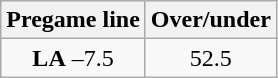<table class="wikitable">
<tr align="center">
<th style=>Pregame line</th>
<th style=>Over/under</th>
</tr>
<tr align="center">
<td><strong>LA</strong> –7.5</td>
<td>52.5</td>
</tr>
</table>
